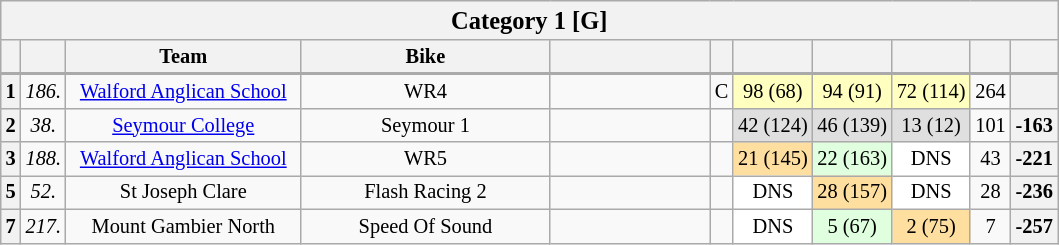<table class="wikitable collapsible collapsed" style="font-size: 85%; text-align:center">
<tr>
<th colspan="11" width="500"><big>Category 1 [G]</big></th>
</tr>
<tr>
<th valign="middle" width="5"></th>
<th valign="middle" width="5"></th>
<th valign="middle" width="150">Team</th>
<th valign="middle" width="160">Bike</th>
<th valign="middle" width="100"></th>
<th valign="middle" width="6"></th>
<th><a href='#'></a><br></th>
<th><a href='#'></a><br></th>
<th><a href='#'></a><br></th>
<th valign="middle" width="4"></th>
<th width="5" valign="middle"></th>
</tr>
<tr>
</tr>
<tr style="border-top:2px solid #aaaaaa">
<th>1</th>
<td><em>186.</em></td>
<td> <a href='#'>Walford Anglican School</a></td>
<td>WR4</td>
<td></td>
<td>C</td>
<td bgcolor="#FFFFBF">98 (68)</td>
<td bgcolor="#FFFFBF">94 (91)</td>
<td bgcolor="#FFFFBF">72 (114)</td>
<td>264</td>
<th></th>
</tr>
<tr>
<th>2</th>
<td><em>38.</em></td>
<td> <a href='#'>Seymour College</a></td>
<td>Seymour 1</td>
<td></td>
<td></td>
<td bgcolor="#dfdfdf">42 (124)</td>
<td bgcolor="#dfdfdf">46 (139)</td>
<td bgcolor="#dfdfdf">13 (12)</td>
<td>101</td>
<th>-163</th>
</tr>
<tr>
<th>3</th>
<td><em>188.</em></td>
<td> <a href='#'>Walford Anglican School</a></td>
<td>WR5</td>
<td></td>
<td></td>
<td bgcolor="#ffdf9f">21 (145)</td>
<td bgcolor="#dfffdf">22 (163)</td>
<td bgcolor="#ffffff">DNS</td>
<td>43</td>
<th>-221</th>
</tr>
<tr>
<th>5</th>
<td><em>52.</em></td>
<td> St Joseph Clare</td>
<td>Flash Racing 2</td>
<td></td>
<td></td>
<td bgcolor="#ffffff">DNS</td>
<td bgcolor="#ffdf9f">28 (157)</td>
<td bgcolor="#ffffff">DNS</td>
<td>28</td>
<th>-236</th>
</tr>
<tr>
<th>7</th>
<td><em>217.</em></td>
<td> Mount Gambier North</td>
<td>Speed Of Sound</td>
<td></td>
<td></td>
<td bgcolor="#ffffff">DNS</td>
<td bgcolor="#dfffdf">5 (67)</td>
<td bgcolor="#ffdf9f">2 (75)</td>
<td>7</td>
<th>-257</th>
</tr>
</table>
